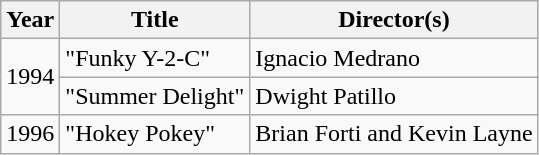<table class="wikitable">
<tr>
<th>Year</th>
<th>Title</th>
<th>Director(s)</th>
</tr>
<tr>
<td rowspan="2">1994</td>
<td>"Funky Y-2-C"</td>
<td>Ignacio Medrano</td>
</tr>
<tr>
<td>"Summer Delight"</td>
<td>Dwight Patillo</td>
</tr>
<tr>
<td>1996</td>
<td>"Hokey Pokey"</td>
<td>Brian Forti and Kevin Layne</td>
</tr>
</table>
